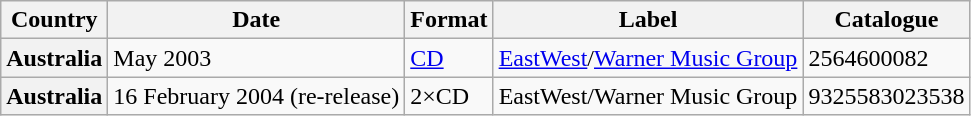<table class="wikitable plainrowheaders">
<tr>
<th scope="col">Country</th>
<th scope="col">Date</th>
<th scope="col">Format</th>
<th scope="col">Label</th>
<th scope="col">Catalogue</th>
</tr>
<tr>
<th scope="row">Australia</th>
<td>May 2003</td>
<td><a href='#'>CD</a></td>
<td><a href='#'>EastWest</a>/<a href='#'>Warner Music Group</a></td>
<td>2564600082</td>
</tr>
<tr>
<th scope="row">Australia</th>
<td>16 February 2004 (re-release)</td>
<td>2×CD</td>
<td>EastWest/Warner Music Group</td>
<td>9325583023538</td>
</tr>
</table>
